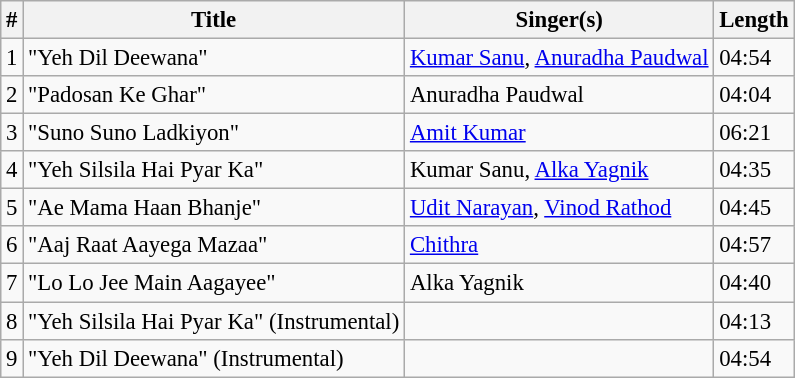<table class="wikitable" style="font-size:95%;">
<tr>
<th>#</th>
<th>Title</th>
<th>Singer(s)</th>
<th>Length</th>
</tr>
<tr>
<td>1</td>
<td>"Yeh Dil Deewana"</td>
<td><a href='#'>Kumar Sanu</a>, <a href='#'>Anuradha Paudwal</a></td>
<td>04:54</td>
</tr>
<tr>
<td>2</td>
<td>"Padosan Ke Ghar"</td>
<td>Anuradha Paudwal</td>
<td>04:04</td>
</tr>
<tr>
<td>3</td>
<td>"Suno Suno Ladkiyon"</td>
<td><a href='#'>Amit Kumar</a></td>
<td>06:21</td>
</tr>
<tr>
<td>4</td>
<td>"Yeh Silsila Hai Pyar Ka"</td>
<td>Kumar Sanu, <a href='#'>Alka Yagnik</a></td>
<td>04:35</td>
</tr>
<tr>
<td>5</td>
<td>"Ae Mama Haan Bhanje"</td>
<td><a href='#'>Udit Narayan</a>, <a href='#'>Vinod Rathod</a></td>
<td>04:45</td>
</tr>
<tr>
<td>6</td>
<td>"Aaj Raat Aayega Mazaa"</td>
<td><a href='#'>Chithra</a></td>
<td>04:57</td>
</tr>
<tr>
<td>7</td>
<td>"Lo Lo Jee Main Aagayee"</td>
<td>Alka Yagnik</td>
<td>04:40</td>
</tr>
<tr>
<td>8</td>
<td>"Yeh Silsila Hai Pyar Ka" (Instrumental)</td>
<td></td>
<td>04:13</td>
</tr>
<tr>
<td>9</td>
<td>"Yeh Dil Deewana" (Instrumental)</td>
<td></td>
<td>04:54</td>
</tr>
</table>
